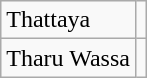<table class="wikitable">
<tr>
<td>Thattaya </td>
<td></td>
</tr>
<tr>
<td>Tharu Wassa</td>
<td></td>
</tr>
</table>
